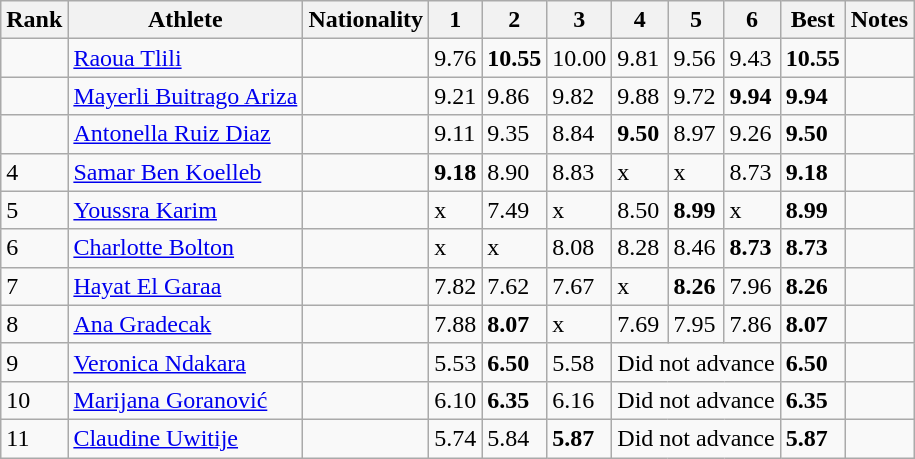<table class="wikitable sortable" style="text-align:left">
<tr>
<th>Rank</th>
<th>Athlete</th>
<th>Nationality</th>
<th>1</th>
<th>2</th>
<th>3</th>
<th>4</th>
<th>5</th>
<th>6</th>
<th>Best</th>
<th>Notes</th>
</tr>
<tr>
<td></td>
<td><a href='#'>Raoua Tlili</a></td>
<td></td>
<td>9.76</td>
<td><strong>10.55</strong></td>
<td>10.00</td>
<td>9.81</td>
<td>9.56</td>
<td>9.43</td>
<td><strong>10.55</strong></td>
<td><strong></strong></td>
</tr>
<tr>
<td></td>
<td><a href='#'>Mayerli Buitrago Ariza</a></td>
<td></td>
<td>9.21</td>
<td>9.86</td>
<td>9.82</td>
<td>9.88</td>
<td>9.72</td>
<td><strong>9.94</strong></td>
<td><strong>9.94</strong></td>
<td></td>
</tr>
<tr>
<td></td>
<td><a href='#'>Antonella Ruiz Diaz</a></td>
<td></td>
<td>9.11</td>
<td>9.35</td>
<td>8.84</td>
<td><strong>9.50</strong></td>
<td>8.97</td>
<td>9.26</td>
<td><strong>9.50</strong></td>
<td></td>
</tr>
<tr>
<td>4</td>
<td><a href='#'>Samar Ben Koelleb</a></td>
<td></td>
<td><strong>9.18</strong></td>
<td>8.90</td>
<td>8.83</td>
<td>x</td>
<td>x</td>
<td>8.73</td>
<td><strong>9.18</strong></td>
<td></td>
</tr>
<tr>
<td>5</td>
<td><a href='#'>Youssra Karim</a></td>
<td></td>
<td>x</td>
<td>7.49</td>
<td>x</td>
<td>8.50</td>
<td><strong>8.99</strong></td>
<td>x</td>
<td><strong>8.99</strong></td>
<td></td>
</tr>
<tr>
<td>6</td>
<td><a href='#'>Charlotte Bolton</a></td>
<td></td>
<td>x</td>
<td>x</td>
<td>8.08</td>
<td>8.28</td>
<td>8.46</td>
<td><strong>8.73</strong></td>
<td><strong>8.73</strong></td>
<td></td>
</tr>
<tr>
<td>7</td>
<td><a href='#'>Hayat El Garaa</a></td>
<td></td>
<td>7.82</td>
<td>7.62</td>
<td>7.67</td>
<td>x</td>
<td><strong>8.26</strong></td>
<td>7.96</td>
<td><strong>8.26</strong></td>
<td></td>
</tr>
<tr>
<td>8</td>
<td><a href='#'>Ana Gradecak</a></td>
<td></td>
<td>7.88</td>
<td><strong>8.07</strong></td>
<td>x</td>
<td>7.69</td>
<td>7.95</td>
<td>7.86</td>
<td><strong>8.07</strong></td>
<td></td>
</tr>
<tr>
<td>9</td>
<td><a href='#'>Veronica Ndakara</a></td>
<td></td>
<td>5.53</td>
<td><strong>6.50</strong></td>
<td>5.58</td>
<td colspan=3>Did not advance</td>
<td><strong>6.50</strong></td>
<td></td>
</tr>
<tr>
<td>10</td>
<td><a href='#'>Marijana Goranović</a></td>
<td></td>
<td>6.10</td>
<td><strong>6.35</strong></td>
<td>6.16</td>
<td colspan=3>Did not advance</td>
<td><strong>6.35</strong></td>
<td></td>
</tr>
<tr>
<td>11</td>
<td><a href='#'>Claudine Uwitije</a></td>
<td></td>
<td>5.74</td>
<td>5.84</td>
<td><strong>5.87</strong></td>
<td colspan=3>Did not advance</td>
<td><strong>5.87</strong></td>
<td></td>
</tr>
</table>
